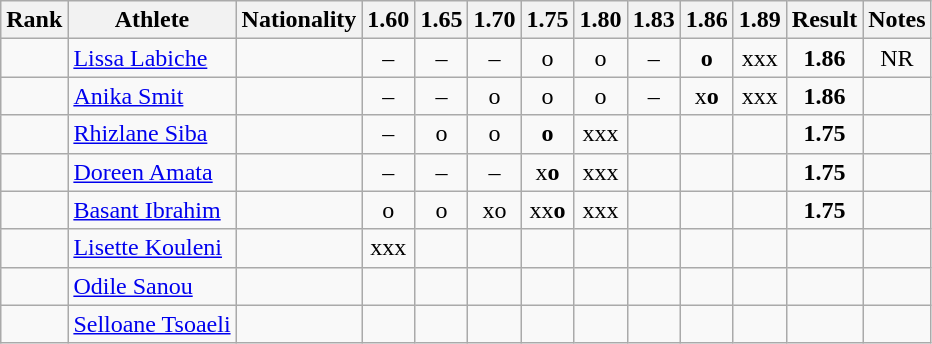<table class="wikitable sortable" style="text-align:center">
<tr>
<th>Rank</th>
<th>Athlete</th>
<th>Nationality</th>
<th>1.60</th>
<th>1.65</th>
<th>1.70</th>
<th>1.75</th>
<th>1.80</th>
<th>1.83</th>
<th>1.86</th>
<th>1.89</th>
<th>Result</th>
<th>Notes</th>
</tr>
<tr>
<td></td>
<td align=left><a href='#'>Lissa Labiche</a></td>
<td align=left></td>
<td>–</td>
<td>–</td>
<td>–</td>
<td>o</td>
<td>o</td>
<td>–</td>
<td><strong>o</strong></td>
<td>xxx</td>
<td><strong>1.86</strong></td>
<td>NR</td>
</tr>
<tr>
<td></td>
<td align=left><a href='#'>Anika Smit</a></td>
<td align=left></td>
<td>–</td>
<td>–</td>
<td>o</td>
<td>o</td>
<td>o</td>
<td>–</td>
<td>x<strong>o</strong></td>
<td>xxx</td>
<td><strong>1.86</strong></td>
<td></td>
</tr>
<tr>
<td></td>
<td align=left><a href='#'>Rhizlane Siba</a></td>
<td align=left></td>
<td>–</td>
<td>o</td>
<td>o</td>
<td><strong>o</strong></td>
<td>xxx</td>
<td></td>
<td></td>
<td></td>
<td><strong>1.75</strong></td>
<td></td>
</tr>
<tr>
<td></td>
<td align=left><a href='#'>Doreen Amata</a></td>
<td align=left></td>
<td>–</td>
<td>–</td>
<td>–</td>
<td>x<strong>o</strong></td>
<td>xxx</td>
<td></td>
<td></td>
<td></td>
<td><strong>1.75</strong></td>
<td></td>
</tr>
<tr>
<td></td>
<td align=left><a href='#'>Basant Ibrahim</a></td>
<td align=left></td>
<td>o</td>
<td>o</td>
<td>xo</td>
<td>xx<strong>o</strong></td>
<td>xxx</td>
<td></td>
<td></td>
<td></td>
<td><strong>1.75</strong></td>
<td></td>
</tr>
<tr>
<td></td>
<td align=left><a href='#'>Lisette Kouleni</a></td>
<td align=left></td>
<td>xxx</td>
<td></td>
<td></td>
<td></td>
<td></td>
<td></td>
<td></td>
<td></td>
<td><strong></strong></td>
<td></td>
</tr>
<tr>
<td></td>
<td align=left><a href='#'>Odile Sanou</a></td>
<td align=left></td>
<td></td>
<td></td>
<td></td>
<td></td>
<td></td>
<td></td>
<td></td>
<td></td>
<td><strong></strong></td>
<td></td>
</tr>
<tr>
<td></td>
<td align=left><a href='#'>Selloane Tsoaeli</a></td>
<td align=left></td>
<td></td>
<td></td>
<td></td>
<td></td>
<td></td>
<td></td>
<td></td>
<td></td>
<td><strong></strong></td>
<td></td>
</tr>
</table>
